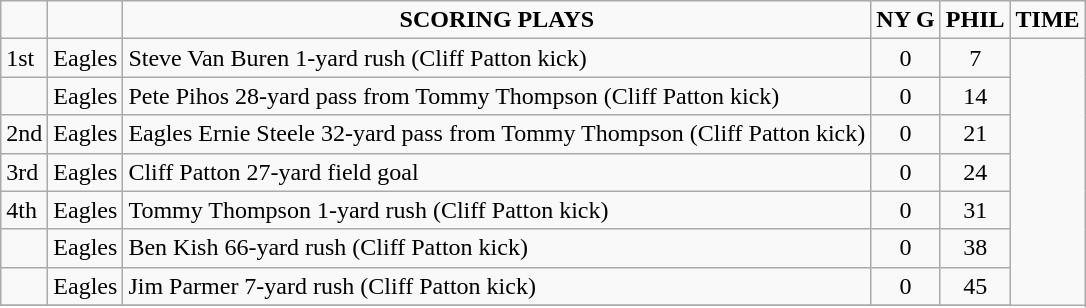<table class="wikitable">
<tr align=center>
<td></td>
<td></td>
<td><strong>SCORING PLAYS</strong></td>
<td><strong>NY G</strong></td>
<td><strong>PHIL</strong></td>
<td><strong>TIME</strong></td>
</tr>
<tr align=left>
<td>1st</td>
<td>Eagles</td>
<td>Steve Van Buren 1-yard rush (Cliff Patton kick)</td>
<td - align="center">0</td>
<td - align="center">7</td>
</tr>
<tr align=left>
<td></td>
<td>Eagles</td>
<td>Pete Pihos 28-yard pass from Tommy Thompson (Cliff Patton kick)</td>
<td - align="center">0</td>
<td - align="center">14</td>
</tr>
<tr align=left>
<td>2nd</td>
<td>Eagles</td>
<td>Eagles	Ernie Steele 32-yard pass from Tommy Thompson (Cliff Patton kick)</td>
<td - align="center">0</td>
<td - align="center">21</td>
</tr>
<tr align=left>
<td>3rd</td>
<td>Eagles</td>
<td>Cliff Patton 27-yard field goal</td>
<td - align="center">0</td>
<td - align="center">24</td>
</tr>
<tr align=left>
<td>4th</td>
<td>Eagles</td>
<td>Tommy Thompson 1-yard rush (Cliff Patton kick)</td>
<td - align="center">0</td>
<td - align="center">31</td>
</tr>
<tr align=left>
<td></td>
<td>Eagles</td>
<td>Ben Kish 66-yard rush (Cliff Patton kick)</td>
<td - align="center">0</td>
<td - align="center">38</td>
</tr>
<tr align=left>
<td></td>
<td>Eagles</td>
<td>Jim Parmer 7-yard rush (Cliff Patton kick)</td>
<td - align="center">0</td>
<td - align="center">45</td>
</tr>
<tr align=left>
</tr>
</table>
